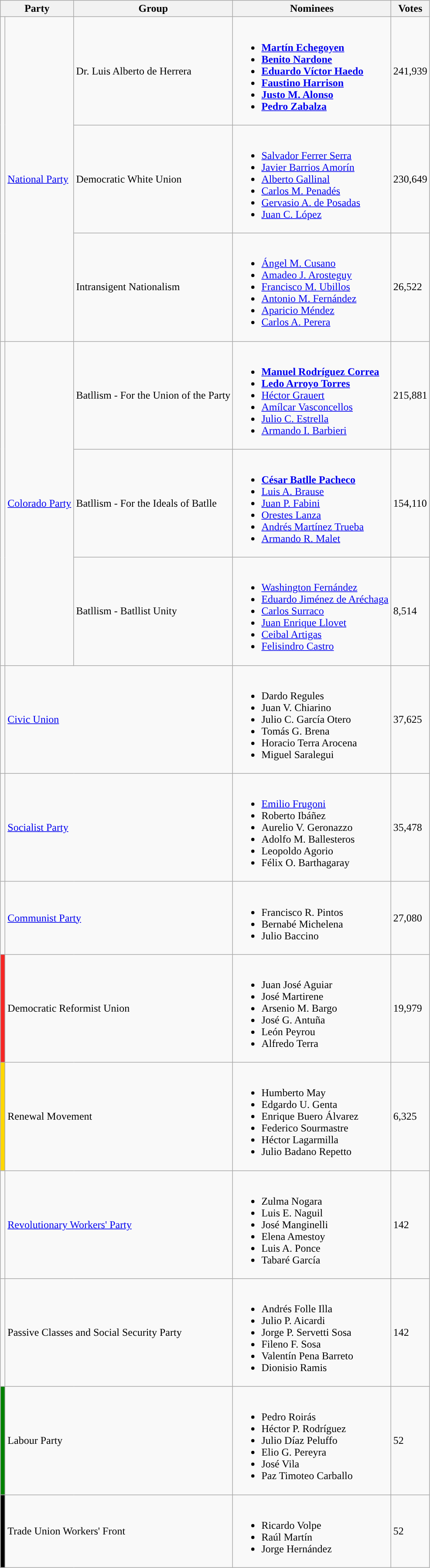<table class="wikitable sortable">
<tr>
<th colspan="2">Party</th>
<th>Group</th>
<th>Nominees</th>
<th>Votes</th>
</tr>
<tr>
<td rowspan="3" style="background:"></td>
<td rowspan="3"><a href='#'>National Party</a></td>
<td>Dr. Luis Alberto de Herrera</td>
<td><br><ul><li><a href='#'><strong>Martín Echegoyen</strong></a></li><li><a href='#'><strong>Benito Nardone</strong></a></li><li><a href='#'><strong>Eduardo Víctor Haedo</strong></a></li><li><a href='#'><strong>Faustino Harrison</strong></a></li><li><a href='#'><strong>Justo M. Alonso</strong></a></li><li><a href='#'><strong>Pedro Zabalza</strong></a></li></ul></td>
<td>241,939</td>
</tr>
<tr>
<td>Democratic White Union</td>
<td><br><ul><li><a href='#'>Salvador Ferrer Serra</a></li><li><a href='#'>Javier Barrios Amorín</a></li><li><a href='#'>Alberto Gallinal</a></li><li><a href='#'>Carlos M. Penadés</a></li><li><a href='#'>Gervasio A. de Posadas</a></li><li><a href='#'>Juan C. López</a></li></ul></td>
<td>230,649</td>
</tr>
<tr>
<td>Intransigent Nationalism</td>
<td><br><ul><li><a href='#'>Ángel M. Cusano</a></li><li><a href='#'>Amadeo J. Arosteguy</a></li><li><a href='#'>Francisco M. Ubillos</a></li><li><a href='#'>Antonio M. Fernández</a></li><li><a href='#'>Aparicio Méndez</a></li><li><a href='#'>Carlos A. Perera</a></li></ul></td>
<td>26,522</td>
</tr>
<tr>
<td rowspan="3" style="background:"></td>
<td rowspan="3"><a href='#'>Colorado Party</a></td>
<td>Batllism - For the Union of the Party</td>
<td><br><ul><li><a href='#'><strong>Manuel Rodríguez Correa</strong></a></li><li><a href='#'><strong>Ledo Arroyo Torres</strong></a></li><li><a href='#'>Héctor Grauert</a></li><li><a href='#'>Amílcar Vasconcellos</a></li><li><a href='#'>Julio C. Estrella</a></li><li><a href='#'>Armando I. Barbieri</a></li></ul></td>
<td>215,881</td>
</tr>
<tr>
<td>Batllism - For the Ideals of Batlle</td>
<td><br><ul><li><a href='#'><strong>César Batlle Pacheco</strong></a></li><li><a href='#'>Luis A. Brause</a></li><li><a href='#'>Juan P. Fabini</a></li><li><a href='#'>Orestes Lanza</a></li><li><a href='#'>Andrés Martínez Trueba</a></li><li><a href='#'>Armando R. Malet</a></li></ul></td>
<td>154,110</td>
</tr>
<tr>
<td>Batllism - Batllist Unity</td>
<td><br><ul><li><a href='#'>Washington Fernández</a></li><li><a href='#'>Eduardo Jiménez de Aréchaga</a></li><li><a href='#'>Carlos Surraco</a></li><li><a href='#'>Juan Enrique Llovet</a></li><li><a href='#'>Ceibal Artigas</a></li><li><a href='#'>Felisindro Castro</a></li></ul></td>
<td>8,514</td>
</tr>
<tr>
<td style="background:"></td>
<td colspan="2"><a href='#'>Civic Union</a></td>
<td><br><ul><li>Dardo Regules</li><li>Juan V. Chiarino</li><li>Julio C. García Otero</li><li>Tomás G. Brena</li><li>Horacio Terra Arocena</li><li>Miguel Saralegui</li></ul></td>
<td>37,625</td>
</tr>
<tr>
<td style="background:"></td>
<td colspan="2"><a href='#'>Socialist Party</a></td>
<td><br><ul><li><a href='#'>Emilio Frugoni</a></li><li>Roberto Ibáñez</li><li>Aurelio V. Geronazzo</li><li>Adolfo M. Ballesteros</li><li>Leopoldo Agorio</li><li>Félix O. Barthagaray</li></ul></td>
<td>35,478</td>
</tr>
<tr>
<td style="background:"></td>
<td colspan="2"><a href='#'>Communist Party</a></td>
<td><br><ul><li>Francisco R. Pintos</li><li>Bernabé Michelena</li><li>Julio Baccino</li></ul></td>
<td>27,080</td>
</tr>
<tr>
<td style="background:#f62725"></td>
<td colspan="2">Democratic Reformist Union</td>
<td><br><ul><li>Juan José Aguiar</li><li>José Martirene</li><li>Arsenio M. Bargo</li><li>José G. Antuña</li><li>León Peyrou</li><li>Alfredo Terra</li></ul></td>
<td>19,979</td>
</tr>
<tr>
<td style="background:gold"></td>
<td colspan="2">Renewal Movement</td>
<td><br><ul><li>Humberto May</li><li>Edgardo U. Genta</li><li>Enrique Buero Álvarez</li><li>Federico Sourmastre</li><li>Héctor Lagarmilla</li><li>Julio Badano Repetto</li></ul></td>
<td>6,325</td>
</tr>
<tr>
<td style="background:"></td>
<td colspan="2"><a href='#'>Revolutionary Workers' Party</a></td>
<td><br><ul><li>Zulma Nogara</li><li>Luis E. Naguil</li><li>José Manginelli</li><li>Elena Amestoy</li><li>Luis A. Ponce</li><li>Tabaré García</li></ul></td>
<td>142</td>
</tr>
<tr>
<td></td>
<td colspan="2">Passive Classes and Social Security Party</td>
<td><br><ul><li>Andrés Folle Illa</li><li>Julio P. Aicardi</li><li>Jorge P. Servetti Sosa</li><li>Fileno F. Sosa</li><li>Valentín Pena Barreto</li><li>Dionisio Ramis</li></ul></td>
<td>142</td>
</tr>
<tr>
<td style="background:green"></td>
<td colspan="2">Labour Party</td>
<td><br><ul><li>Pedro Roirás</li><li>Héctor P. Rodríguez</li><li>Julio Díaz Peluffo</li><li>Elio G. Pereyra</li><li>José Vila</li><li>Paz Timoteo Carballo</li></ul></td>
<td>52</td>
</tr>
<tr>
<td style="background:black"></td>
<td colspan="2">Trade Union Workers' Front</td>
<td><br><ul><li>Ricardo Volpe</li><li>Raúl Martín</li><li>Jorge Hernández</li></ul></td>
<td>52</td>
</tr>
</table>
